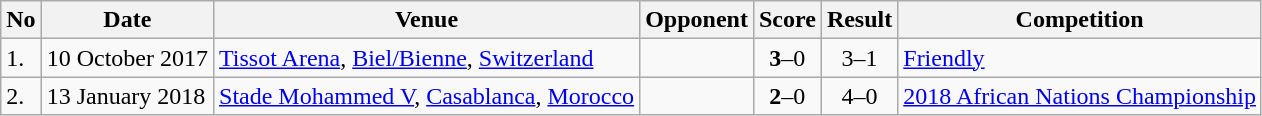<table class="wikitable" style="font-size:100%;">
<tr>
<th>No</th>
<th>Date</th>
<th>Venue</th>
<th>Opponent</th>
<th>Score</th>
<th>Result</th>
<th>Competition</th>
</tr>
<tr>
<td>1.</td>
<td>10 October 2017</td>
<td><a href='#'>Tissot Arena</a>, <a href='#'>Biel/Bienne</a>, <a href='#'>Switzerland</a></td>
<td></td>
<td align=center><strong>3</strong>–0</td>
<td align=center>3–1</td>
<td><a href='#'>Friendly</a></td>
</tr>
<tr>
<td>2.</td>
<td>13 January 2018</td>
<td><a href='#'>Stade Mohammed V</a>, <a href='#'>Casablanca</a>, <a href='#'>Morocco</a></td>
<td></td>
<td align=center><strong>2</strong>–0</td>
<td align=center>4–0</td>
<td><a href='#'>2018 African Nations Championship</a></td>
</tr>
</table>
